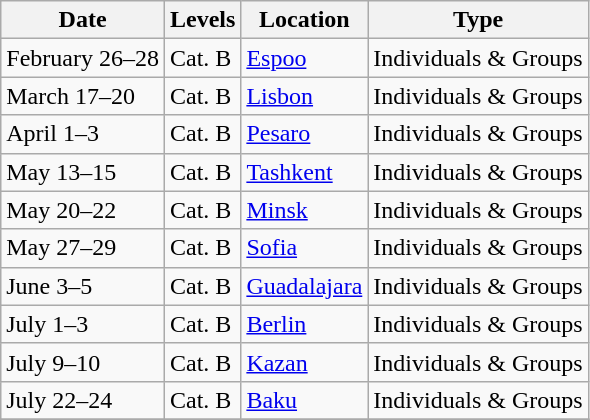<table class="wikitable">
<tr>
<th>Date</th>
<th>Levels</th>
<th>Location</th>
<th>Type</th>
</tr>
<tr>
<td>February 26–28</td>
<td>Cat. B</td>
<td> <a href='#'>Espoo</a></td>
<td>Individuals & Groups</td>
</tr>
<tr>
<td>March 17–20</td>
<td>Cat. B</td>
<td> <a href='#'>Lisbon</a></td>
<td>Individuals & Groups</td>
</tr>
<tr>
<td>April 1–3</td>
<td>Cat. B</td>
<td> <a href='#'>Pesaro</a></td>
<td>Individuals & Groups</td>
</tr>
<tr>
<td>May 13–15</td>
<td>Cat. B</td>
<td> <a href='#'>Tashkent</a></td>
<td>Individuals & Groups</td>
</tr>
<tr>
<td>May 20–22</td>
<td>Cat. B</td>
<td> <a href='#'>Minsk</a></td>
<td>Individuals & Groups</td>
</tr>
<tr>
<td>May 27–29</td>
<td>Cat. B</td>
<td> <a href='#'>Sofia</a></td>
<td>Individuals & Groups</td>
</tr>
<tr>
<td>June 3–5</td>
<td>Cat. B</td>
<td> <a href='#'>Guadalajara</a></td>
<td>Individuals & Groups</td>
</tr>
<tr>
<td>July 1–3</td>
<td>Cat. B</td>
<td> <a href='#'>Berlin</a></td>
<td>Individuals & Groups</td>
</tr>
<tr>
<td>July 9–10</td>
<td>Cat. B</td>
<td> <a href='#'>Kazan</a></td>
<td>Individuals & Groups</td>
</tr>
<tr>
<td>July 22–24</td>
<td>Cat. B</td>
<td> <a href='#'>Baku</a></td>
<td>Individuals & Groups</td>
</tr>
<tr>
</tr>
</table>
